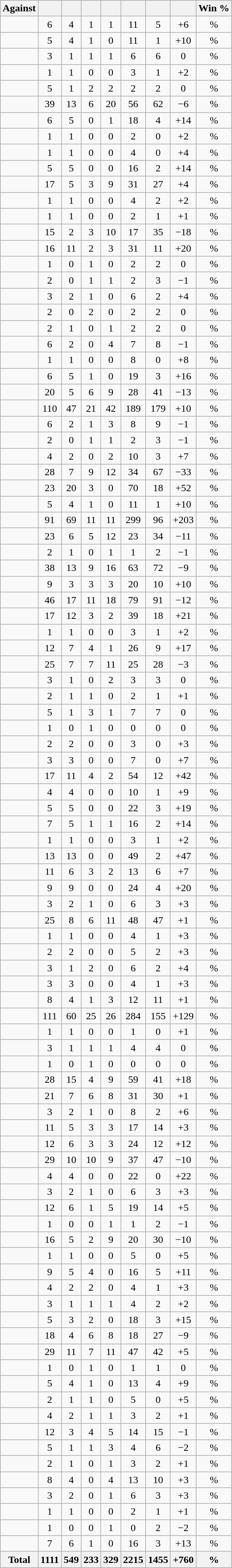<table class="wikitable sortable collapsible" style="text-align: center; font-size: 100%;">
<tr>
<th>Against</th>
<th></th>
<th></th>
<th></th>
<th></th>
<th></th>
<th></th>
<th></th>
<th>Win %</th>
</tr>
<tr>
<td style="text-align:left;"></td>
<td>6</td>
<td>4</td>
<td>1</td>
<td>1</td>
<td>11</td>
<td>5</td>
<td>+6</td>
<td>%</td>
</tr>
<tr>
<td style="text-align:left;"></td>
<td>5</td>
<td>4</td>
<td>1</td>
<td>0</td>
<td>11</td>
<td>1</td>
<td>+10</td>
<td>%</td>
</tr>
<tr>
<td style="text-align:left;"></td>
<td>3</td>
<td>1</td>
<td>1</td>
<td>1</td>
<td>6</td>
<td>6</td>
<td>0</td>
<td>%</td>
</tr>
<tr>
<td style="text-align:left;"></td>
<td>1</td>
<td>1</td>
<td>0</td>
<td>0</td>
<td>3</td>
<td>1</td>
<td>+2</td>
<td>%</td>
</tr>
<tr>
<td style="text-align:left;"></td>
<td>5</td>
<td>1</td>
<td>2</td>
<td>2</td>
<td>2</td>
<td>2</td>
<td>0</td>
<td>%</td>
</tr>
<tr>
<td style="text-align:left;"></td>
<td>39</td>
<td>13</td>
<td>6</td>
<td>20</td>
<td>56</td>
<td>62</td>
<td>−6</td>
<td>%</td>
</tr>
<tr>
<td style="text-align:left;"></td>
<td>6</td>
<td>5</td>
<td>0</td>
<td>1</td>
<td>18</td>
<td>4</td>
<td>+14</td>
<td>%</td>
</tr>
<tr>
<td style="text-align:left;"></td>
<td>1</td>
<td>1</td>
<td>0</td>
<td>0</td>
<td>2</td>
<td>0</td>
<td>+2</td>
<td>%</td>
</tr>
<tr>
<td style="text-align:left;"></td>
<td>1</td>
<td>1</td>
<td>0</td>
<td>0</td>
<td>4</td>
<td>0</td>
<td>+4</td>
<td>%</td>
</tr>
<tr>
<td style="text-align:left;"></td>
<td>5</td>
<td>5</td>
<td>0</td>
<td>0</td>
<td>16</td>
<td>2</td>
<td>+14</td>
<td>%</td>
</tr>
<tr>
<td style="text-align:left;"></td>
<td>17</td>
<td>5</td>
<td>3</td>
<td>9</td>
<td>31</td>
<td>27</td>
<td>+4</td>
<td>%</td>
</tr>
<tr>
<td style="text-align:left;"></td>
<td>1</td>
<td>1</td>
<td>0</td>
<td>0</td>
<td>4</td>
<td>2</td>
<td>+2</td>
<td>%</td>
</tr>
<tr>
<td style="text-align:left;"></td>
<td>1</td>
<td>1</td>
<td>0</td>
<td>0</td>
<td>2</td>
<td>1</td>
<td>+1</td>
<td>%</td>
</tr>
<tr>
<td style="text-align:left;"></td>
<td>15</td>
<td>2</td>
<td>3</td>
<td>10</td>
<td>17</td>
<td>35</td>
<td>−18</td>
<td>%</td>
</tr>
<tr>
<td style="text-align:left;"></td>
<td>16</td>
<td>11</td>
<td>2</td>
<td>3</td>
<td>31</td>
<td>11</td>
<td>+20</td>
<td>%</td>
</tr>
<tr>
<td style="text-align:left;"></td>
<td>1</td>
<td>0</td>
<td>1</td>
<td>0</td>
<td>2</td>
<td>2</td>
<td>0</td>
<td>%</td>
</tr>
<tr>
<td style="text-align:left;"></td>
<td>2</td>
<td>0</td>
<td>1</td>
<td>1</td>
<td>2</td>
<td>3</td>
<td>−1</td>
<td>%</td>
</tr>
<tr>
<td style="text-align:left;"></td>
<td>3</td>
<td>2</td>
<td>1</td>
<td>0</td>
<td>6</td>
<td>2</td>
<td>+4</td>
<td>%</td>
</tr>
<tr>
<td style="text-align:left;"></td>
<td>2</td>
<td>0</td>
<td>2</td>
<td>0</td>
<td>2</td>
<td>2</td>
<td>0</td>
<td>%</td>
</tr>
<tr>
<td style="text-align:left;"></td>
<td>2</td>
<td>1</td>
<td>0</td>
<td>1</td>
<td>2</td>
<td>2</td>
<td>0</td>
<td>%</td>
</tr>
<tr>
<td style="text-align:left;"></td>
<td>6</td>
<td>2</td>
<td>0</td>
<td>4</td>
<td>7</td>
<td>8</td>
<td>−1</td>
<td>%</td>
</tr>
<tr>
<td style="text-align:left;"></td>
<td>1</td>
<td>1</td>
<td>0</td>
<td>0</td>
<td>8</td>
<td>0</td>
<td>+8</td>
<td>%</td>
</tr>
<tr>
<td style="text-align:left;"></td>
<td>6</td>
<td>5</td>
<td>1</td>
<td>0</td>
<td>19</td>
<td>3</td>
<td>+16</td>
<td>%</td>
</tr>
<tr>
<td style="text-align:left;"></td>
<td>20</td>
<td>5</td>
<td>6</td>
<td>9</td>
<td>28</td>
<td>41</td>
<td>−13</td>
<td>%</td>
</tr>
<tr>
<td style="text-align:left;"></td>
<td>110</td>
<td>47</td>
<td>21</td>
<td>42</td>
<td>189</td>
<td>179</td>
<td>+10</td>
<td>%</td>
</tr>
<tr>
<td style="text-align:left;"></td>
<td>6</td>
<td>2</td>
<td>1</td>
<td>3</td>
<td>8</td>
<td>9</td>
<td>−1</td>
<td>%</td>
</tr>
<tr>
<td style="text-align:left;"></td>
<td>2</td>
<td>0</td>
<td>1</td>
<td>1</td>
<td>2</td>
<td>3</td>
<td>−1</td>
<td>%</td>
</tr>
<tr>
<td style="text-align:left;"></td>
<td>4</td>
<td>2</td>
<td>0</td>
<td>2</td>
<td>10</td>
<td>3</td>
<td>+7</td>
<td>%</td>
</tr>
<tr>
<td style="text-align:left;"></td>
<td>28</td>
<td>7</td>
<td>9</td>
<td>12</td>
<td>34</td>
<td>67</td>
<td>−33</td>
<td>%</td>
</tr>
<tr>
<td style="text-align:left;"></td>
<td>23</td>
<td>20</td>
<td>3</td>
<td>0</td>
<td>70</td>
<td>18</td>
<td>+52</td>
<td>%</td>
</tr>
<tr>
<td style="text-align:left;"></td>
<td>5</td>
<td>4</td>
<td>1</td>
<td>0</td>
<td>11</td>
<td>1</td>
<td>+10</td>
<td>%</td>
</tr>
<tr>
<td style="text-align:left;"></td>
<td>91</td>
<td>69</td>
<td>11</td>
<td>11</td>
<td>299</td>
<td>96</td>
<td>+203</td>
<td>%</td>
</tr>
<tr>
<td style="text-align:left;"></td>
<td>23</td>
<td>6</td>
<td>5</td>
<td>12</td>
<td>23</td>
<td>34</td>
<td>−11</td>
<td>%</td>
</tr>
<tr>
<td style="text-align:left;"></td>
<td>2</td>
<td>1</td>
<td>0</td>
<td>1</td>
<td>1</td>
<td>2</td>
<td>−1</td>
<td>%</td>
</tr>
<tr>
<td style="text-align:left;"></td>
<td>38</td>
<td>13</td>
<td>9</td>
<td>16</td>
<td>63</td>
<td>72</td>
<td>−9</td>
<td>%</td>
</tr>
<tr>
<td style="text-align:left;"></td>
<td>9</td>
<td>3</td>
<td>3</td>
<td>3</td>
<td>20</td>
<td>10</td>
<td>+10</td>
<td>%</td>
</tr>
<tr>
<td style="text-align:left;"></td>
<td>46</td>
<td>17</td>
<td>11</td>
<td>18</td>
<td>79</td>
<td>91</td>
<td>−12</td>
<td>%</td>
</tr>
<tr>
<td style="text-align:left;"></td>
<td>17</td>
<td>12</td>
<td>3</td>
<td>2</td>
<td>39</td>
<td>18</td>
<td>+21</td>
<td>%</td>
</tr>
<tr>
<td style="text-align:left;"></td>
<td>1</td>
<td>1</td>
<td>0</td>
<td>0</td>
<td>3</td>
<td>1</td>
<td>+2</td>
<td>%</td>
</tr>
<tr>
<td style="text-align:left;"></td>
<td>12</td>
<td>7</td>
<td>4</td>
<td>1</td>
<td>26</td>
<td>9</td>
<td>+17</td>
<td>%</td>
</tr>
<tr>
<td style="text-align:left;"></td>
<td>25</td>
<td>7</td>
<td>7</td>
<td>11</td>
<td>25</td>
<td>28</td>
<td>−3</td>
<td>%</td>
</tr>
<tr>
<td style="text-align:left;"></td>
<td>3</td>
<td>1</td>
<td>0</td>
<td>2</td>
<td>3</td>
<td>3</td>
<td>0</td>
<td>%</td>
</tr>
<tr>
<td style="text-align:left;"></td>
<td>2</td>
<td>1</td>
<td>1</td>
<td>0</td>
<td>2</td>
<td>1</td>
<td>+1</td>
<td>%</td>
</tr>
<tr>
<td style="text-align:left;"></td>
<td>5</td>
<td>1</td>
<td>3</td>
<td>1</td>
<td>7</td>
<td>7</td>
<td>0</td>
<td>%</td>
</tr>
<tr>
<td style="text-align:left;"></td>
<td>1</td>
<td>0</td>
<td>1</td>
<td>0</td>
<td>0</td>
<td>0</td>
<td>0</td>
<td>%</td>
</tr>
<tr>
<td style="text-align:left;"></td>
<td>2</td>
<td>2</td>
<td>0</td>
<td>0</td>
<td>3</td>
<td>0</td>
<td>+3</td>
<td>%</td>
</tr>
<tr>
<td style="text-align:left;"></td>
<td>3</td>
<td>3</td>
<td>0</td>
<td>0</td>
<td>7</td>
<td>0</td>
<td>+7</td>
<td>%</td>
</tr>
<tr>
<td style="text-align:left;"></td>
<td>17</td>
<td>11</td>
<td>4</td>
<td>2</td>
<td>54</td>
<td>12</td>
<td>+42</td>
<td>%</td>
</tr>
<tr>
<td style="text-align:left;"></td>
<td>4</td>
<td>4</td>
<td>0</td>
<td>0</td>
<td>10</td>
<td>1</td>
<td>+9</td>
<td>%</td>
</tr>
<tr>
<td style="text-align:left;"></td>
<td>5</td>
<td>5</td>
<td>0</td>
<td>0</td>
<td>22</td>
<td>3</td>
<td>+19</td>
<td>%</td>
</tr>
<tr>
<td style="text-align:left;"></td>
<td>7</td>
<td>5</td>
<td>1</td>
<td>1</td>
<td>16</td>
<td>2</td>
<td>+14</td>
<td>%</td>
</tr>
<tr>
<td style="text-align:left;"></td>
<td>1</td>
<td>1</td>
<td>0</td>
<td>0</td>
<td>3</td>
<td>1</td>
<td>+2</td>
<td>%</td>
</tr>
<tr>
<td style="text-align:left;"></td>
<td>13</td>
<td>13</td>
<td>0</td>
<td>0</td>
<td>49</td>
<td>2</td>
<td>+47</td>
<td>%</td>
</tr>
<tr>
<td style="text-align:left;"></td>
<td>11</td>
<td>6</td>
<td>3</td>
<td>2</td>
<td>13</td>
<td>6</td>
<td>+7</td>
<td>%</td>
</tr>
<tr>
<td style="text-align:left;"></td>
<td>9</td>
<td>9</td>
<td>0</td>
<td>0</td>
<td>24</td>
<td>4</td>
<td>+20</td>
<td>%</td>
</tr>
<tr>
<td style="text-align:left;"></td>
<td>3</td>
<td>2</td>
<td>1</td>
<td>0</td>
<td>6</td>
<td>3</td>
<td>+3</td>
<td>%</td>
</tr>
<tr>
<td style="text-align:left;"></td>
<td>25</td>
<td>8</td>
<td>6</td>
<td>11</td>
<td>48</td>
<td>47</td>
<td>+1</td>
<td>%</td>
</tr>
<tr>
<td style="text-align:left;"></td>
<td>1</td>
<td>1</td>
<td>0</td>
<td>0</td>
<td>4</td>
<td>1</td>
<td>+3</td>
<td>%</td>
</tr>
<tr>
<td style="text-align:left;"></td>
<td>2</td>
<td>2</td>
<td>0</td>
<td>0</td>
<td>5</td>
<td>2</td>
<td>+3</td>
<td>%</td>
</tr>
<tr>
<td style="text-align:left;"></td>
<td>3</td>
<td>1</td>
<td>2</td>
<td>0</td>
<td>6</td>
<td>2</td>
<td>+4</td>
<td>%</td>
</tr>
<tr>
<td style="text-align:left;"></td>
<td>3</td>
<td>3</td>
<td>0</td>
<td>0</td>
<td>4</td>
<td>1</td>
<td>+3</td>
<td>%</td>
</tr>
<tr>
<td style="text-align:left;"></td>
<td>8</td>
<td>4</td>
<td>1</td>
<td>3</td>
<td>12</td>
<td>11</td>
<td>+1</td>
<td>%</td>
</tr>
<tr>
<td style="text-align:left;"></td>
<td>111</td>
<td>60</td>
<td>25</td>
<td>26</td>
<td>284</td>
<td>155</td>
<td>+129</td>
<td>%</td>
</tr>
<tr>
<td style="text-align:left;"></td>
<td>1</td>
<td>1</td>
<td>0</td>
<td>0</td>
<td>1</td>
<td>0</td>
<td>+1</td>
<td>%</td>
</tr>
<tr>
<td style="text-align:left;"></td>
<td>3</td>
<td>1</td>
<td>1</td>
<td>1</td>
<td>4</td>
<td>4</td>
<td>0</td>
<td>%</td>
</tr>
<tr>
<td style="text-align:left;"></td>
<td>1</td>
<td>0</td>
<td>1</td>
<td>0</td>
<td>0</td>
<td>0</td>
<td>0</td>
<td>%</td>
</tr>
<tr>
<td style="text-align:left;"></td>
<td>28</td>
<td>15</td>
<td>4</td>
<td>9</td>
<td>59</td>
<td>41</td>
<td>+18</td>
<td>%</td>
</tr>
<tr>
<td style="text-align:left;"></td>
<td>21</td>
<td>7</td>
<td>6</td>
<td>8</td>
<td>31</td>
<td>30</td>
<td>+1</td>
<td>%</td>
</tr>
<tr>
<td style="text-align:left;"></td>
<td>3</td>
<td>2</td>
<td>1</td>
<td>0</td>
<td>8</td>
<td>2</td>
<td>+6</td>
<td>%</td>
</tr>
<tr>
<td style="text-align:left;"></td>
<td>11</td>
<td>5</td>
<td>3</td>
<td>3</td>
<td>17</td>
<td>14</td>
<td>+3</td>
<td>%</td>
</tr>
<tr>
<td style="text-align:left;"></td>
<td>12</td>
<td>6</td>
<td>3</td>
<td>3</td>
<td>24</td>
<td>12</td>
<td>+12</td>
<td>%</td>
</tr>
<tr>
<td style="text-align:left;"></td>
<td>29</td>
<td>10</td>
<td>10</td>
<td>9</td>
<td>37</td>
<td>47</td>
<td>−10</td>
<td>%</td>
</tr>
<tr>
<td style="text-align:left;"></td>
<td>4</td>
<td>4</td>
<td>0</td>
<td>0</td>
<td>22</td>
<td>0</td>
<td>+22</td>
<td>%</td>
</tr>
<tr>
<td style="text-align:left;"></td>
<td>3</td>
<td>2</td>
<td>1</td>
<td>0</td>
<td>6</td>
<td>3</td>
<td>+3</td>
<td>%</td>
</tr>
<tr>
<td style="text-align:left;"></td>
<td>12</td>
<td>6</td>
<td>1</td>
<td>5</td>
<td>19</td>
<td>14</td>
<td>+5</td>
<td>%</td>
</tr>
<tr>
<td style="text-align:left;"></td>
<td>1</td>
<td>0</td>
<td>0</td>
<td>1</td>
<td>1</td>
<td>2</td>
<td>−1</td>
<td>%</td>
</tr>
<tr>
<td style="text-align:left;"></td>
<td>16</td>
<td>5</td>
<td>2</td>
<td>9</td>
<td>20</td>
<td>30</td>
<td>−10</td>
<td>%</td>
</tr>
<tr>
<td style="text-align:left;"></td>
<td>1</td>
<td>1</td>
<td>0</td>
<td>0</td>
<td>5</td>
<td>0</td>
<td>+5</td>
<td>%</td>
</tr>
<tr>
<td style="text-align:left;"></td>
<td>9</td>
<td>5</td>
<td>4</td>
<td>0</td>
<td>16</td>
<td>5</td>
<td>+11</td>
<td>%</td>
</tr>
<tr>
<td style="text-align:left;"></td>
<td>4</td>
<td>2</td>
<td>2</td>
<td>0</td>
<td>4</td>
<td>1</td>
<td>+3</td>
<td>%</td>
</tr>
<tr>
<td style="text-align:left;"></td>
<td>3</td>
<td>1</td>
<td>1</td>
<td>1</td>
<td>4</td>
<td>2</td>
<td>+2</td>
<td>%</td>
</tr>
<tr>
<td style="text-align:left;"></td>
<td>5</td>
<td>3</td>
<td>2</td>
<td>0</td>
<td>18</td>
<td>3</td>
<td>+15</td>
<td>%</td>
</tr>
<tr>
<td style="text-align:left;"></td>
<td>18</td>
<td>4</td>
<td>6</td>
<td>8</td>
<td>18</td>
<td>27</td>
<td>−9</td>
<td>%</td>
</tr>
<tr>
<td style="text-align:left;"></td>
<td>29</td>
<td>11</td>
<td>7</td>
<td>11</td>
<td>47</td>
<td>42</td>
<td>+5</td>
<td>%</td>
</tr>
<tr>
<td style="text-align:left;"></td>
<td>1</td>
<td>0</td>
<td>1</td>
<td>0</td>
<td>1</td>
<td>1</td>
<td>0</td>
<td>%</td>
</tr>
<tr>
<td style="text-align:left;"></td>
<td>5</td>
<td>4</td>
<td>1</td>
<td>0</td>
<td>13</td>
<td>4</td>
<td>+9</td>
<td>%</td>
</tr>
<tr>
<td style="text-align:left;"></td>
<td>2</td>
<td>1</td>
<td>1</td>
<td>0</td>
<td>5</td>
<td>0</td>
<td>+5</td>
<td>%</td>
</tr>
<tr>
<td style="text-align:left;"></td>
<td>4</td>
<td>2</td>
<td>1</td>
<td>1</td>
<td>3</td>
<td>2</td>
<td>+1</td>
<td>%</td>
</tr>
<tr>
<td style="text-align:left;"></td>
<td>12</td>
<td>3</td>
<td>4</td>
<td>5</td>
<td>14</td>
<td>15</td>
<td>−1</td>
<td>%</td>
</tr>
<tr>
<td style="text-align:left;"></td>
<td>5</td>
<td>1</td>
<td>1</td>
<td>3</td>
<td>4</td>
<td>6</td>
<td>−2</td>
<td>%</td>
</tr>
<tr>
<td style="text-align:left;"></td>
<td>2</td>
<td>1</td>
<td>0</td>
<td>1</td>
<td>3</td>
<td>2</td>
<td>+1</td>
<td>%</td>
</tr>
<tr>
<td style="text-align:left;"></td>
<td>8</td>
<td>4</td>
<td>0</td>
<td>4</td>
<td>13</td>
<td>10</td>
<td>+3</td>
<td>%</td>
</tr>
<tr>
<td style="text-align:left;"></td>
<td>3</td>
<td>2</td>
<td>0</td>
<td>1</td>
<td>6</td>
<td>3</td>
<td>+3</td>
<td>%</td>
</tr>
<tr>
<td style="text-align:left;"></td>
<td>1</td>
<td>1</td>
<td>0</td>
<td>0</td>
<td>2</td>
<td>1</td>
<td>+1</td>
<td>%</td>
</tr>
<tr>
<td style="text-align:left;"></td>
<td>1</td>
<td>0</td>
<td>0</td>
<td>1</td>
<td>0</td>
<td>2</td>
<td>−2</td>
<td>%</td>
</tr>
<tr>
<td style="text-align:left;"></td>
<td>7</td>
<td>6</td>
<td>1</td>
<td>0</td>
<td>16</td>
<td>3</td>
<td>+13</td>
<td>%</td>
</tr>
<tr class="sortbottom">
<th>Total</th>
<th>1111</th>
<th>549</th>
<th>233</th>
<th>329</th>
<th>2215</th>
<th>1455</th>
<th>+760</th>
<th>%</th>
</tr>
</table>
